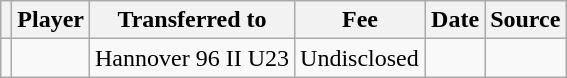<table class="wikitable plainrowheaders sortable">
<tr>
<th></th>
<th scope="col">Player</th>
<th>Transferred to</th>
<th style="width: 80px;">Fee</th>
<th scope="col">Date</th>
<th scope="col">Source</th>
</tr>
<tr>
<td align="center"></td>
<td> </td>
<td> Hannover 96 II U23</td>
<td>Undisclosed</td>
<td></td>
<td></td>
</tr>
</table>
